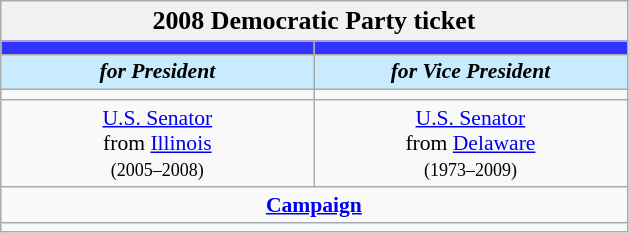<table class="wikitable" style="font-size:90%; text-align:center;">
<tr>
<td style="background:#f1f1f1;" colspan="30"><big><strong>2008 Democratic Party ticket</strong></big></td>
</tr>
<tr>
<th style="width:3em; font-size:135%; background:#3333FF; width:200px;"><a href='#'></a></th>
<th style="width:3em; font-size:135%; background:#3333FF; width:200px;"><a href='#'></a></th>
</tr>
<tr style="color:#000; font-size:100%; background:#c8ebff;">
<td style="width:3em; width:200px;"><strong><em>for President</em></strong></td>
<td style="width:3em; width:200px;"><strong><em>for Vice President</em></strong></td>
</tr>
<tr>
<td></td>
<td></td>
</tr>
<tr>
<td><a href='#'>U.S. Senator</a><br>from <a href='#'>Illinois</a><br><small>(2005–2008)</small></td>
<td><a href='#'>U.S. Senator</a><br>from <a href='#'>Delaware</a><br><small>(1973–2009)</small></td>
</tr>
<tr>
<td colspan=2><a href='#'><strong>Campaign</strong></a></td>
</tr>
<tr>
<td colspan=2></td>
</tr>
</table>
